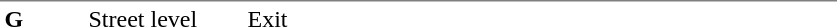<table table border=0 cellspacing=0 cellpadding=3>
<tr>
<td style="border-top:solid 1px gray;" width=50 valign=top><strong>G</strong></td>
<td style="border-top:solid 1px gray;" width=100 valign=top>Street level</td>
<td style="border-top:solid 1px gray;" width=390 valign=top>Exit</td>
</tr>
</table>
